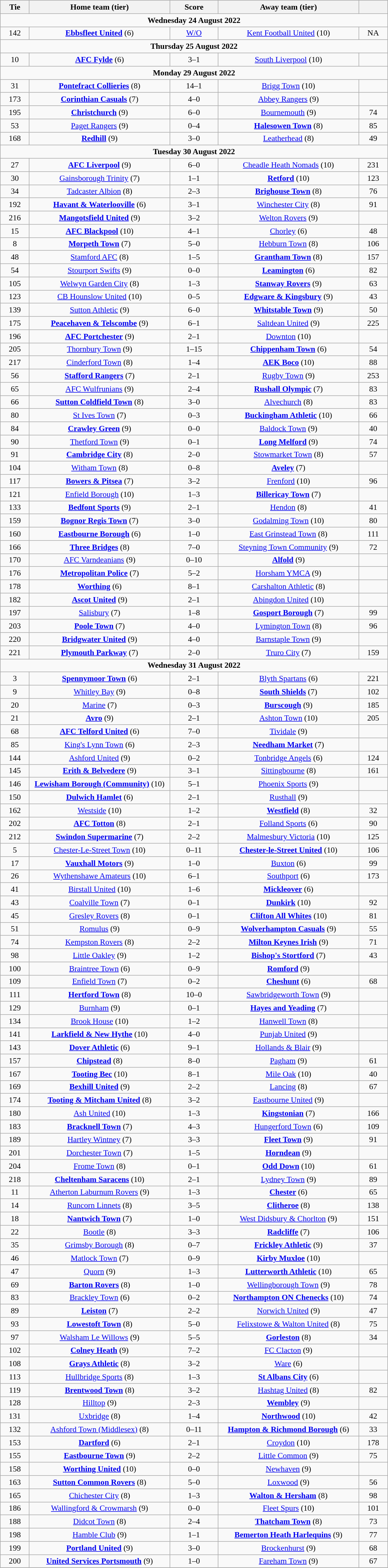<table class="wikitable" style="width:700px;text-align:center;font-size:90%">
<tr>
<th scope="col" style="width: 7.50%">Tie</th>
<th scope="col" style="width:36.25%">Home team (tier)</th>
<th scope="col" style="width:12.50%">Score</th>
<th scope="col" style="width:36.25%">Away team (tier)</th>
<th scope="col" style="width: 7.50%"></th>
</tr>
<tr>
<td colspan="5"><strong>Wednesday 24 August 2022</strong></td>
</tr>
<tr>
<td>142</td>
<td><strong><a href='#'> Ebbsfleet United</a></strong> (6)</td>
<td><a href='#'>W/O</a></td>
<td><a href='#'>Kent Football United</a> (10)</td>
<td>NA</td>
</tr>
<tr>
<td colspan="5"><strong>Thursday 25 August 2022</strong></td>
</tr>
<tr>
<td>10</td>
<td><strong><a href='#'>AFC Fylde</a></strong> (6)</td>
<td>3–1</td>
<td><a href='#'>South Liverpool</a> (10)</td>
<td></td>
</tr>
<tr>
<td colspan="5"><strong>Monday 29 August 2022</strong></td>
</tr>
<tr>
<td>31</td>
<td><strong><a href='#'>Pontefract Collieries</a></strong> (8)</td>
<td>14–1</td>
<td><a href='#'>Brigg Town</a> (10)</td>
<td></td>
</tr>
<tr>
<td>173</td>
<td><strong><a href='#'> Corinthian Casuals</a></strong> (7)</td>
<td>4–0</td>
<td><a href='#'>Abbey Rangers</a> (9)</td>
<td></td>
</tr>
<tr>
<td>195</td>
<td><strong><a href='#'>Christchurch</a></strong> (9)</td>
<td>6–0</td>
<td><a href='#'>Bournemouth</a> (9)</td>
<td>74</td>
</tr>
<tr>
<td>53</td>
<td><a href='#'>Paget Rangers</a> (9)</td>
<td>0–4</td>
<td><strong><a href='#'>Halesowen Town</a></strong> (8)</td>
<td>85</td>
</tr>
<tr>
<td>168</td>
<td><strong><a href='#'>Redhill</a></strong> (9)</td>
<td>3–0</td>
<td><a href='#'> Leatherhead</a> (8)</td>
<td>49</td>
</tr>
<tr>
<td colspan="5"><strong>Tuesday 30 August 2022</strong></td>
</tr>
<tr>
<td>27</td>
<td><strong><a href='#'> AFC Liverpool</a></strong> (9)</td>
<td>6–0</td>
<td><a href='#'>Cheadle Heath Nomads</a> (10)</td>
<td>231</td>
</tr>
<tr>
<td>30</td>
<td><a href='#'>Gainsborough Trinity</a> (7)</td>
<td>1–1 </td>
<td><strong><a href='#'> Retford</a></strong> (10)</td>
<td>123</td>
</tr>
<tr>
<td>34</td>
<td><a href='#'>Tadcaster Albion</a> (8)</td>
<td>2–3</td>
<td><strong><a href='#'> Brighouse Town</a></strong> (8)</td>
<td>76</td>
</tr>
<tr>
<td>192</td>
<td><strong><a href='#'>Havant & Waterlooville</a></strong> (6)</td>
<td>3–1</td>
<td><a href='#'> Winchester City</a> (8)</td>
<td>91</td>
</tr>
<tr>
<td>216</td>
<td><strong><a href='#'> Mangotsfield United</a></strong> (9)</td>
<td>3–2</td>
<td><a href='#'> Welton Rovers</a> (9)</td>
<td></td>
</tr>
<tr>
<td>15</td>
<td><strong><a href='#'> AFC Blackpool</a></strong> (10)</td>
<td>4–1</td>
<td><a href='#'>Chorley</a> (6)</td>
<td>48</td>
</tr>
<tr>
<td>8</td>
<td><strong><a href='#'> Morpeth Town</a></strong> (7)</td>
<td>5–0</td>
<td><a href='#'>Hebburn Town</a> (8)</td>
<td>106</td>
</tr>
<tr>
<td>48</td>
<td><a href='#'> Stamford AFC</a> (8)</td>
<td>1–5</td>
<td><strong><a href='#'> Grantham Town</a></strong> (8)</td>
<td>157</td>
</tr>
<tr>
<td>54</td>
<td><a href='#'>Stourport Swifts</a> (9)</td>
<td>0–0 </td>
<td><strong><a href='#'>Leamington</a></strong> (6)</td>
<td>82</td>
</tr>
<tr>
<td>105</td>
<td><a href='#'> Welwyn Garden City</a> (8)</td>
<td>1–3</td>
<td><strong><a href='#'> Stanway Rovers</a></strong> (9)</td>
<td>63</td>
</tr>
<tr>
<td>123</td>
<td><a href='#'>CB Hounslow United</a> (10)</td>
<td>0–5</td>
<td><strong><a href='#'>Edgware & Kingsbury</a></strong> (9)</td>
<td>43</td>
</tr>
<tr>
<td>139</td>
<td><a href='#'> Sutton Athletic</a> (9)</td>
<td>6–0</td>
<td><strong><a href='#'>Whitstable Town</a></strong> (9)</td>
<td>50</td>
</tr>
<tr>
<td>175</td>
<td><strong><a href='#'> Peacehaven & Telscombe</a></strong> (9)</td>
<td>6–1</td>
<td><a href='#'> Saltdean United</a> (9)</td>
<td>225</td>
</tr>
<tr>
<td>196</td>
<td><strong><a href='#'>AFC Portchester</a></strong> (9)</td>
<td>2–1</td>
<td><a href='#'>Downton</a> (10)</td>
<td></td>
</tr>
<tr>
<td>205</td>
<td><a href='#'> Thornbury Town</a> (9)</td>
<td>1–15</td>
<td><strong><a href='#'>Chippenham Town</a></strong> (6)</td>
<td>54</td>
</tr>
<tr>
<td>217</td>
<td><a href='#'>Cinderford Town</a> (8)</td>
<td>1–4</td>
<td><strong><a href='#'>AEK Boco</a></strong> (10)</td>
<td>88</td>
</tr>
<tr>
<td>56</td>
<td><strong><a href='#'>Stafford Rangers</a></strong> (7)</td>
<td>2–1</td>
<td><a href='#'>Rugby Town</a> (9)</td>
<td>253</td>
</tr>
<tr>
<td>65</td>
<td><a href='#'> AFC Wulfrunians</a> (9)</td>
<td>2–4</td>
<td><strong><a href='#'>Rushall Olympic</a></strong> (7)</td>
<td>83</td>
</tr>
<tr>
<td>66</td>
<td><strong><a href='#'> Sutton Coldfield Town</a></strong> (8)</td>
<td>3–0</td>
<td><a href='#'>Alvechurch</a> (8)</td>
<td>83</td>
</tr>
<tr>
<td>80</td>
<td><a href='#'>St Ives Town</a> (7)</td>
<td>0–3</td>
<td><strong><a href='#'>Buckingham Athletic</a></strong> (10)</td>
<td>66</td>
</tr>
<tr>
<td>84</td>
<td><strong><a href='#'>Crawley Green</a></strong> (9)</td>
<td>0–0 </td>
<td><a href='#'> Baldock Town</a> (9)</td>
<td>40</td>
</tr>
<tr>
<td>90</td>
<td><a href='#'> Thetford Town</a> (9)</td>
<td>0–1</td>
<td><strong><a href='#'>Long Melford</a></strong> (9)</td>
<td>74</td>
</tr>
<tr>
<td>91</td>
<td><strong><a href='#'> Cambridge City</a></strong> (8)</td>
<td>2–0</td>
<td><a href='#'> Stowmarket Town</a> (8)</td>
<td>57</td>
</tr>
<tr>
<td>104</td>
<td><a href='#'> Witham Town</a> (8)</td>
<td>0–8</td>
<td><strong><a href='#'>Aveley</a></strong> (7)</td>
<td></td>
</tr>
<tr>
<td>117</td>
<td><strong><a href='#'>Bowers & Pitsea</a></strong> (7)</td>
<td>3–2</td>
<td><a href='#'> Frenford</a> (10)</td>
<td>96</td>
</tr>
<tr>
<td>121</td>
<td><a href='#'>Enfield Borough</a> (10)</td>
<td>1–3</td>
<td><strong><a href='#'>Billericay Town</a></strong> (7)</td>
<td></td>
</tr>
<tr>
<td>133</td>
<td><strong><a href='#'>Bedfont Sports</a></strong> (9)</td>
<td>2–1</td>
<td><a href='#'> Hendon</a> (8)</td>
<td>41</td>
</tr>
<tr>
<td>159</td>
<td><strong><a href='#'> Bognor Regis Town</a></strong> (7)</td>
<td>3–0</td>
<td><a href='#'> Godalming Town</a> (10)</td>
<td>80</td>
</tr>
<tr>
<td>160</td>
<td><strong><a href='#'> Eastbourne Borough</a></strong> (6)</td>
<td>1–0</td>
<td><a href='#'>East Grinstead Town</a> (8)</td>
<td>111</td>
</tr>
<tr>
<td>166</td>
<td><strong><a href='#'>Three Bridges</a></strong> (8)</td>
<td>7–0</td>
<td><a href='#'>Steyning Town Community</a> (9)</td>
<td>72</td>
</tr>
<tr>
<td>170</td>
<td><a href='#'>AFC Varndeanians</a> (9)</td>
<td>0–10</td>
<td><strong><a href='#'>Alfold</a></strong> (9)</td>
<td></td>
</tr>
<tr>
<td>176</td>
<td><strong><a href='#'> Metropolitan Police</a></strong> (7)</td>
<td>5–2</td>
<td><a href='#'> Horsham YMCA</a> (9)</td>
<td></td>
</tr>
<tr>
<td>178</td>
<td><strong><a href='#'>Worthing</a></strong> (6)</td>
<td>8–1</td>
<td><a href='#'>Carshalton Athletic</a> (8)</td>
<td></td>
</tr>
<tr>
<td>182</td>
<td><strong><a href='#'> Ascot United</a></strong> (9)</td>
<td>2–1</td>
<td><a href='#'>Abingdon United</a> (10)</td>
<td></td>
</tr>
<tr>
<td>197</td>
<td><a href='#'> Salisbury</a> (7)</td>
<td>1–8</td>
<td><strong><a href='#'>Gosport Borough</a></strong> (7)</td>
<td>99</td>
</tr>
<tr>
<td>203</td>
<td><strong><a href='#'> Poole Town</a></strong> (7)</td>
<td>4–0</td>
<td><a href='#'>Lymington Town</a> (8)</td>
<td>96</td>
</tr>
<tr>
<td>220</td>
<td><strong><a href='#'> Bridgwater United</a></strong> (9)</td>
<td>4–0</td>
<td><a href='#'>Barnstaple Town</a> (9)</td>
<td></td>
</tr>
<tr>
<td>221</td>
<td><strong><a href='#'> Plymouth Parkway</a></strong> (7)</td>
<td>2–0</td>
<td><a href='#'>Truro City</a> (7)</td>
<td>159</td>
</tr>
<tr>
<td colspan="5"><strong>Wednesday 31 August 2022</strong></td>
</tr>
<tr>
<td>3</td>
<td><strong><a href='#'>Spennymoor Town</a></strong> (6)</td>
<td>2–1</td>
<td><a href='#'> Blyth Spartans</a> (6)</td>
<td>221</td>
</tr>
<tr>
<td>9</td>
<td><a href='#'>Whitley Bay</a> (9)</td>
<td>0–8</td>
<td><strong><a href='#'>South Shields</a></strong> (7)</td>
<td>102</td>
</tr>
<tr>
<td>20</td>
<td><a href='#'>Marine</a> (7)</td>
<td>0–3</td>
<td><strong><a href='#'>Burscough</a></strong> (9)</td>
<td>185</td>
</tr>
<tr>
<td>21</td>
<td><strong><a href='#'>Avro</a></strong> (9)</td>
<td>2–1 </td>
<td><a href='#'> Ashton Town</a> (10)</td>
<td>205</td>
</tr>
<tr>
<td>68</td>
<td><strong><a href='#'>AFC Telford United</a></strong> (6)</td>
<td>7–0</td>
<td><a href='#'> Tividale</a> (9)</td>
<td></td>
</tr>
<tr>
<td>85</td>
<td><a href='#'>King's Lynn Town</a> (6)</td>
<td>2–3</td>
<td><strong><a href='#'> Needham Market</a></strong> (7)</td>
<td></td>
</tr>
<tr>
<td>144</td>
<td><a href='#'> Ashford United</a> (9)</td>
<td>0–2</td>
<td><a href='#'>Tonbridge Angels</a> (6)</td>
<td>124</td>
</tr>
<tr>
<td>145</td>
<td><strong><a href='#'>Erith & Belvedere</a></strong> (9)</td>
<td>3–1</td>
<td><a href='#'> Sittingbourne</a> (8)</td>
<td>161</td>
</tr>
<tr>
<td>146</td>
<td><strong><a href='#'>Lewisham Borough (Community)</a></strong> (10)</td>
<td>5–1</td>
<td><a href='#'>Phoenix Sports</a> (9)</td>
<td></td>
</tr>
<tr>
<td>150</td>
<td><strong><a href='#'> Dulwich Hamlet</a></strong> (6)</td>
<td>2–1</td>
<td><a href='#'>Rusthall</a> (9)</td>
<td></td>
</tr>
<tr>
<td>162</td>
<td><a href='#'>Westside</a> (10)</td>
<td>1–2</td>
<td><strong><a href='#'>Westfield</a></strong> (8)</td>
<td>32</td>
</tr>
<tr>
<td>202</td>
<td><strong><a href='#'>AFC Totton</a></strong> (8)</td>
<td>2–1</td>
<td><a href='#'> Folland Sports</a> (6)</td>
<td>90</td>
</tr>
<tr>
<td>212</td>
<td><strong><a href='#'> Swindon Supermarine</a></strong> (7)</td>
<td>2–2 </td>
<td><a href='#'> Malmesbury Victoria</a> (10)</td>
<td>125</td>
</tr>
<tr>
<td>5</td>
<td><a href='#'> Chester-Le-Street Town</a> (10)</td>
<td>0–11</td>
<td><strong><a href='#'>Chester-le-Street United</a></strong> (10)</td>
<td>106</td>
</tr>
<tr>
<td>17</td>
<td><strong><a href='#'>Vauxhall Motors</a></strong> (9)</td>
<td>1–0</td>
<td><a href='#'>Buxton</a> (6)</td>
<td>99</td>
</tr>
<tr>
<td>26</td>
<td><a href='#'> Wythenshawe Amateurs</a> (10)</td>
<td>6–1</td>
<td><a href='#'> Southport</a> (6)</td>
<td>173</td>
</tr>
<tr>
<td>41</td>
<td><a href='#'>Birstall United</a> (10)</td>
<td>1–6</td>
<td><strong><a href='#'>Mickleover</a></strong> (6)</td>
<td></td>
</tr>
<tr>
<td>43</td>
<td><a href='#'>Coalville Town</a> (7)</td>
<td>0–1</td>
<td><strong><a href='#'>Dunkirk</a></strong> (10)</td>
<td>92</td>
</tr>
<tr>
<td>45</td>
<td><a href='#'>Gresley Rovers</a> (8)</td>
<td>0–1</td>
<td><strong><a href='#'>Clifton All Whites</a></strong> (10)</td>
<td>81</td>
</tr>
<tr>
<td>51</td>
<td><a href='#'>Romulus</a> (9)</td>
<td>0–9</td>
<td><strong><a href='#'>Wolverhampton Casuals</a></strong> (9)</td>
<td>55</td>
</tr>
<tr>
<td>74</td>
<td><a href='#'> Kempston Rovers</a> (8)</td>
<td>2–2 </td>
<td><strong><a href='#'> Milton Keynes Irish</a></strong> (9)</td>
<td>71</td>
</tr>
<tr>
<td>98</td>
<td><a href='#'> Little Oakley</a> (9)</td>
<td>1–2</td>
<td><strong><a href='#'> Bishop's Stortford</a></strong> (7)</td>
<td>43</td>
</tr>
<tr>
<td>100</td>
<td><a href='#'> Braintree Town</a> (6)</td>
<td>0–9</td>
<td><strong><a href='#'>Romford</a></strong> (9)</td>
<td></td>
</tr>
<tr>
<td>109</td>
<td><a href='#'> Enfield Town</a> (7)</td>
<td>0–2</td>
<td><strong><a href='#'>Cheshunt</a></strong> (6)</td>
<td>68</td>
</tr>
<tr>
<td>111</td>
<td><strong><a href='#'>Hertford Town</a></strong> (8)</td>
<td>10–0</td>
<td><a href='#'> Sawbridgeworth Town</a> (9)</td>
<td></td>
</tr>
<tr>
<td>129</td>
<td><a href='#'>Burnham</a> (9)</td>
<td>0–1</td>
<td><strong><a href='#'>Hayes and Yeading</a></strong> (7)</td>
<td></td>
</tr>
<tr>
<td>134</td>
<td><a href='#'>Brook House</a> (10)</td>
<td>1–2</td>
<td><a href='#'>Hanwell Town</a> (8)</td>
<td></td>
</tr>
<tr>
<td>141</td>
<td><strong><a href='#'>Larkfield & New Hythe</a></strong> (10)</td>
<td>4–0</td>
<td><a href='#'> Punjab United</a> (9)</td>
<td></td>
</tr>
<tr>
<td>143</td>
<td><strong> <a href='#'> Dover Athletic</a></strong> (6)</td>
<td>9–1</td>
<td><a href='#'>Hollands & Blair</a> (9)</td>
<td></td>
</tr>
<tr>
<td>157</td>
<td><strong><a href='#'>Chipstead</a></strong> (8)</td>
<td>8–0</td>
<td><a href='#'> Pagham</a> (9)</td>
<td>61</td>
</tr>
<tr>
<td>167</td>
<td><strong><a href='#'> Tooting Bec</a></strong> (10)</td>
<td>8–1</td>
<td><a href='#'> Mile Oak</a> (10)</td>
<td>40</td>
</tr>
<tr>
<td>169</td>
<td><strong><a href='#'> Bexhill United</a></strong> (9)</td>
<td>2–2 </td>
<td><a href='#'>Lancing</a> (8)</td>
<td>67</td>
</tr>
<tr>
<td>174</td>
<td><strong><a href='#'> Tooting & Mitcham United</a></strong> (8)</td>
<td>3–2</td>
<td><a href='#'> Eastbourne United</a> (9)</td>
<td></td>
</tr>
<tr>
<td>180</td>
<td><a href='#'>Ash United</a> (10)</td>
<td>1–3</td>
<td><strong><a href='#'> Kingstonian</a></strong> (7)</td>
<td>166</td>
</tr>
<tr>
<td>183</td>
<td><strong><a href='#'> Bracknell Town</a></strong> (7)</td>
<td>4–3</td>
<td><a href='#'> Hungerford Town</a> (6)</td>
<td>109</td>
</tr>
<tr>
<td>189</td>
<td><a href='#'>Hartley Wintney</a> (7)</td>
<td>3–3 </td>
<td><strong><a href='#'> Fleet Town</a></strong> (9)</td>
<td>91</td>
</tr>
<tr>
<td>201</td>
<td><a href='#'>Dorchester Town</a> (7)</td>
<td>1–5</td>
<td><strong><a href='#'> Horndean</a></strong> (9)</td>
<td></td>
</tr>
<tr>
<td>204</td>
<td><a href='#'>Frome Town</a> (8)</td>
<td>0–1</td>
<td><strong><a href='#'>Odd Down</a></strong> (10)</td>
<td>61</td>
</tr>
<tr>
<td>218</td>
<td><strong><a href='#'> Cheltenham Saracens</a></strong> (10)</td>
<td>2–1</td>
<td><a href='#'>Lydney Town</a> (9)</td>
<td>89</td>
</tr>
<tr>
<td>11</td>
<td><a href='#'>Atherton Laburnum Rovers</a> (9)</td>
<td>1–3</td>
<td><strong><a href='#'>Chester</a></strong> (6)</td>
<td>65</td>
</tr>
<tr>
<td>14</td>
<td><a href='#'> Runcorn Linnets</a> (8)</td>
<td>3–5</td>
<td><strong><a href='#'> Clitheroe</a></strong> (8)</td>
<td>138</td>
</tr>
<tr>
<td>18</td>
<td><strong><a href='#'> Nantwich Town</a></strong> (7)</td>
<td>1–0</td>
<td><a href='#'>West Didsbury & Chorlton</a> (9)</td>
<td>151</td>
</tr>
<tr>
<td>22</td>
<td><a href='#'> Bootle</a> (8)</td>
<td>3–3 </td>
<td><strong><a href='#'>Radcliffe</a></strong> (7)</td>
<td>106</td>
</tr>
<tr>
<td>35</td>
<td><a href='#'>Grimsby Borough</a> (8)</td>
<td>0–7</td>
<td><strong><a href='#'>Frickley Athletic</a></strong> (9)</td>
<td>37</td>
</tr>
<tr>
<td>46</td>
<td><a href='#'>Matlock Town</a> (7)</td>
<td>0–9</td>
<td><strong><a href='#'>Kirby Muxloe</a></strong> (10)</td>
<td></td>
</tr>
<tr>
<td>47</td>
<td><a href='#'>Quorn</a> (9)</td>
<td>1–3</td>
<td><strong><a href='#'>Lutterworth Athletic</a></strong> (10)</td>
<td>65</td>
</tr>
<tr>
<td>69</td>
<td><strong><a href='#'>Barton Rovers</a></strong> (8)</td>
<td>1–0</td>
<td><a href='#'>Wellingborough Town</a> (9)</td>
<td>78</td>
</tr>
<tr>
<td>83</td>
<td><a href='#'> Brackley Town</a> (6)</td>
<td>0–2</td>
<td><strong><a href='#'>Northampton ON Chenecks</a></strong> (10)</td>
<td>74</td>
</tr>
<tr>
<td>89</td>
<td><strong><a href='#'>Leiston</a></strong> (7)</td>
<td>2–2 </td>
<td><a href='#'>Norwich United</a> (9)</td>
<td>47</td>
</tr>
<tr>
<td>93</td>
<td><strong><a href='#'>Lowestoft Town</a></strong> (8)</td>
<td>5–0</td>
<td><a href='#'>Felixstowe & Walton United</a> (8)</td>
<td>75</td>
</tr>
<tr>
<td>97</td>
<td><a href='#'> Walsham Le Willows</a> (9)</td>
<td>5–5 </td>
<td><strong><a href='#'> Gorleston</a></strong> (8)</td>
<td>34</td>
</tr>
<tr>
<td>102</td>
<td><strong><a href='#'> Colney Heath</a></strong> (9)</td>
<td>7–2</td>
<td><a href='#'>FC Clacton</a> (9)</td>
<td></td>
</tr>
<tr>
<td>108</td>
<td><strong><a href='#'> Grays Athletic</a></strong> (8)</td>
<td>3–2</td>
<td><a href='#'> Ware</a> (6)</td>
<td></td>
</tr>
<tr>
<td>113</td>
<td><a href='#'> Hullbridge Sports</a> (8)</td>
<td>1–3</td>
<td><strong><a href='#'>St Albans City</a></strong> (6)</td>
<td></td>
</tr>
<tr>
<td>119</td>
<td><strong><a href='#'>Brentwood Town</a></strong> (8)</td>
<td>3–2</td>
<td><a href='#'> Hashtag United</a> (8)</td>
<td>82</td>
</tr>
<tr>
<td>128</td>
<td><a href='#'> Hilltop</a> (9)</td>
<td>2–3</td>
<td><strong><a href='#'>Wembley</a></strong> (9)</td>
<td></td>
</tr>
<tr>
<td>131</td>
<td><a href='#'> Uxbridge</a> (8)</td>
<td>1–4</td>
<td><strong><a href='#'>Northwood</a></strong> (10)</td>
<td>42</td>
</tr>
<tr>
<td>132</td>
<td><a href='#'> Ashford Town (Middlesex)</a> (8)</td>
<td>0–11</td>
<td><strong><a href='#'>Hampton & Richmond Borough</a></strong> (6)</td>
<td>33</td>
</tr>
<tr>
<td>153</td>
<td><strong><a href='#'>Dartford</a></strong> (6)</td>
<td>2–1</td>
<td><a href='#'> Croydon</a> (10)</td>
<td>178</td>
</tr>
<tr>
<td>155</td>
<td><strong><a href='#'> Eastbourne Town</a></strong> (9)</td>
<td>2–2 </td>
<td><a href='#'>Little Common</a> (9)</td>
<td>75</td>
</tr>
<tr>
<td>158</td>
<td><strong><a href='#'>Worthing United</a></strong> (10)</td>
<td>0–0 </td>
<td><a href='#'>Newhaven</a> (9)</td>
<td></td>
</tr>
<tr>
<td>163</td>
<td><strong><a href='#'> Sutton Common Rovers</a></strong> (8)</td>
<td>5–0</td>
<td><a href='#'>Loxwood</a> (9)</td>
<td>56</td>
</tr>
<tr>
<td>165</td>
<td><a href='#'>Chichester City</a> (8)</td>
<td>1–3</td>
<td><strong><a href='#'>Walton & Hersham</a></strong> (8)</td>
<td>98</td>
</tr>
<tr>
<td>186</td>
<td><a href='#'>Wallingford & Crowmarsh</a> (9)</td>
<td>0–0 </td>
<td><a href='#'>Fleet Spurs</a> (10)</td>
<td>101</td>
</tr>
<tr>
<td>188</td>
<td><a href='#'>Didcot Town</a> (8)</td>
<td>2–4</td>
<td><strong><a href='#'>Thatcham Town</a></strong> (8)</td>
<td>73</td>
</tr>
<tr>
<td>198</td>
<td><a href='#'>Hamble Club</a> (9)</td>
<td>1–1 </td>
<td><strong><a href='#'>Bemerton Heath Harlequins</a></strong> (9)</td>
<td>77</td>
</tr>
<tr>
<td>199</td>
<td><strong><a href='#'>Portland United</a></strong> (9)</td>
<td>3–0</td>
<td><a href='#'>Brockenhurst</a> (9)</td>
<td>68</td>
</tr>
<tr>
<td>200</td>
<td><strong><a href='#'> United Services Portsmouth</a></strong> (9)</td>
<td>1–0</td>
<td><a href='#'> Fareham Town</a> (9)</td>
<td>67</td>
</tr>
<tr>
</tr>
</table>
